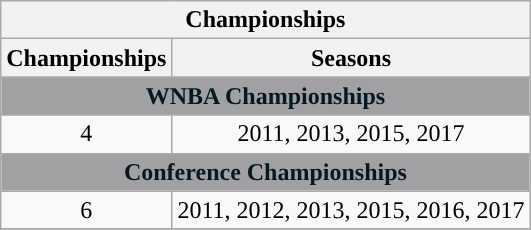<table class="wikitable sortable" style="text-align:center">
<tr>
<th colspan="5">Championships</th>
</tr>
<tr>
<th>Championships</th>
<th>Seasons</th>
</tr>
<tr>
<th colspan="5" style="text-align:center; background:#A1A1A4; color:#061922;">WNBA Championships</th>
</tr>
<tr>
<td>4</td>
<td>2011, 2013, 2015, 2017</td>
</tr>
<tr>
<th colspan="5" style="text-align:center; background:#A1A1A4; color:#061922;">Conference Championships</th>
</tr>
<tr>
<td>6</td>
<td>2011, 2012, 2013, 2015, 2016, 2017</td>
</tr>
<tr>
</tr>
</table>
